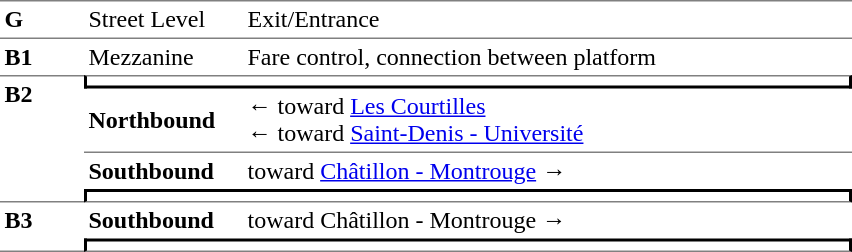<table border=0 cellspacing=0 cellpadding=3>
<tr>
<td style="border-top:solid 1px gray;" width=50 valign=top><strong>G</strong></td>
<td style="border-top:solid 1px gray;" width=100 valign=top>Street Level</td>
<td style="border-top:solid 1px gray;" width=400 valign=top>Exit/Entrance</td>
</tr>
<tr>
<td style="border-top:solid 1px gray;" width=50 valign=top><strong>B1</strong></td>
<td style="border-top:solid 1px gray;" width=100 valign=top>Mezzanine</td>
<td style="border-top:solid 1px gray;" width=400 valign=top>Fare control, connection between platform</td>
</tr>
<tr>
<td style="border-top:solid 1px gray;border-bottom:solid 1px gray;" width=50 rowspan=4 valign=top><strong>B2</strong></td>
<td style="border-top:solid 1px gray;border-right:solid 2px black;border-left:solid 2px black;border-bottom:solid 2px black;text-align:center;" colspan=2></td>
</tr>
<tr>
<td style="border-bottom:solid 1px gray;" width=100><strong>Northbound</strong></td>
<td style="border-bottom:solid 1px gray;" width=390>←    toward <a href='#'>Les Courtilles</a> <br>←   toward <a href='#'>Saint-Denis - Université</a> </td>
</tr>
<tr>
<td><strong>Southbound</strong></td>
<td>    toward <a href='#'>Châtillon - Montrouge</a>  →</td>
</tr>
<tr>
<td style="border-top:solid 2px black;border-right:solid 2px black;border-left:solid 2px black;border-bottom:solid 1px gray;text-align:center;" colspan=2></td>
</tr>
<tr>
<td style="border-bottom:solid 1px gray;" width=50 rowspan=2 valign=top><strong>B3</strong></td>
<td><strong>Southbound</strong></td>
<td>   toward Châtillon - Montrouge  →</td>
</tr>
<tr>
<td style="border-top:solid 2px black;border-right:solid 2px black;border-left:solid 2px black;border-bottom:solid 1px gray;text-align:center;" colspan=2></td>
</tr>
</table>
